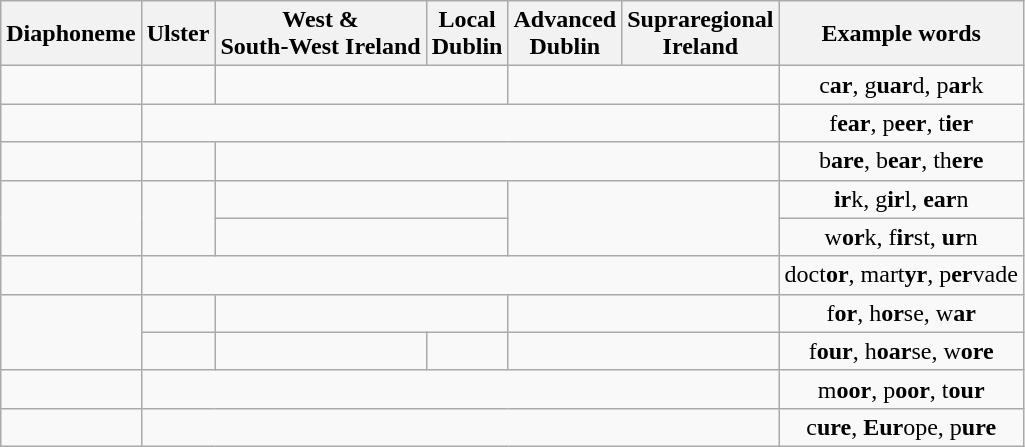<table class="wikitable" style="text-align:center">
<tr>
<th><strong>Diaphoneme</strong></th>
<th><strong>Ulster</strong></th>
<th><strong>West & <br>South-West Ireland</strong></th>
<th><strong>Local <br>Dublin</strong></th>
<th><strong>Advanced <br>Dublin</strong></th>
<th><strong>Supraregional <br>Ireland</strong></th>
<th><strong>Example words</strong></th>
</tr>
<tr>
<td></td>
<td></td>
<td colspan="2"></td>
<td colspan="2"></td>
<td>c<strong>ar</strong>, g<strong>uar</strong>d, p<strong>ar</strong>k</td>
</tr>
<tr>
<td></td>
<td colspan="5"></td>
<td>f<strong>ear</strong>, p<strong>eer</strong>, t<strong>ier</strong></td>
</tr>
<tr>
<td></td>
<td></td>
<td colspan="4"></td>
<td>b<strong>are</strong>, b<strong>ear</strong>, th<strong>ere</strong></td>
</tr>
<tr>
<td rowspan="2"></td>
<td rowspan="2"></td>
<td colspan="2"></td>
<td colspan="2" rowspan="2"></td>
<td><strong>ir</strong>k, g<strong>ir</strong>l, <strong>ear</strong>n</td>
</tr>
<tr>
<td colspan="2"></td>
<td>w<strong>or</strong>k, f<strong>ir</strong>st, <strong>ur</strong>n</td>
</tr>
<tr>
<td></td>
<td colspan="5"></td>
<td>doct<strong>or</strong>, mart<strong>yr</strong>, p<strong>er</strong>vade</td>
</tr>
<tr>
<td rowspan="2"></td>
<td></td>
<td colspan="2"></td>
<td colspan="2"></td>
<td>f<strong>or</strong>, h<strong>or</strong>se, w<strong>ar</strong></td>
</tr>
<tr>
<td></td>
<td></td>
<td></td>
<td colspan="2"></td>
<td>f<strong>our</strong>, h<strong>oar</strong>se, w<strong>ore</strong></td>
</tr>
<tr>
<td></td>
<td colspan="5"></td>
<td>m<strong>oor</strong>, p<strong>oor</strong>, t<strong>our</strong></td>
</tr>
<tr>
<td></td>
<td colspan="5"></td>
<td>c<strong>ure</strong>, <strong>Eur</strong>ope, p<strong>ure</strong></td>
</tr>
</table>
